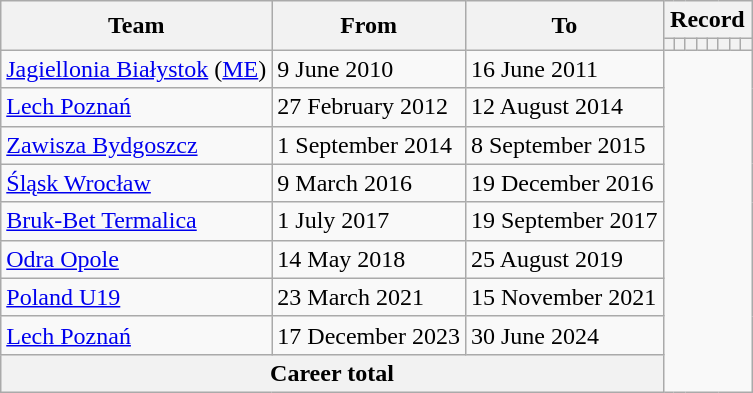<table class="wikitable" style="text-align: center">
<tr>
<th rowspan="2">Team</th>
<th rowspan="2">From</th>
<th rowspan="2">To</th>
<th colspan="8">Record</th>
</tr>
<tr>
<th></th>
<th></th>
<th></th>
<th></th>
<th></th>
<th></th>
<th></th>
<th></th>
</tr>
<tr>
<td align=left><a href='#'>Jagiellonia Białystok</a> (<a href='#'>ME</a>)</td>
<td align=left>9 June 2010</td>
<td align=left>16 June 2011<br></td>
</tr>
<tr>
<td align=left><a href='#'>Lech Poznań</a></td>
<td align=left>27 February 2012</td>
<td align=left>12 August 2014<br></td>
</tr>
<tr>
<td align=left><a href='#'>Zawisza Bydgoszcz</a></td>
<td align=left>1 September 2014</td>
<td align=left>8 September 2015<br></td>
</tr>
<tr>
<td align=left><a href='#'>Śląsk Wrocław</a></td>
<td align=left>9 March 2016</td>
<td align=left>19 December 2016<br></td>
</tr>
<tr>
<td align=left><a href='#'>Bruk-Bet Termalica</a></td>
<td align=left>1 July 2017</td>
<td align=left>19 September 2017<br></td>
</tr>
<tr>
<td align=left><a href='#'>Odra Opole</a></td>
<td align=left>14 May 2018</td>
<td align=left>25 August 2019<br></td>
</tr>
<tr>
<td align=left><a href='#'>Poland U19</a></td>
<td align=left>23 March 2021</td>
<td align=left>15 November 2021<br></td>
</tr>
<tr>
<td align=left><a href='#'>Lech Poznań</a></td>
<td align=left>17 December 2023</td>
<td align=left>30 June 2024<br></td>
</tr>
<tr>
<th colspan="3">Career total<br></th>
</tr>
</table>
